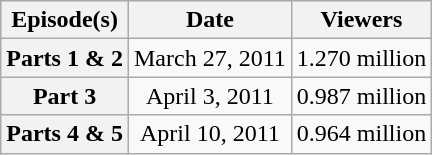<table class="wikitable">
<tr style="background:#e0e0e0;">
<th>Episode(s)</th>
<th>Date</th>
<th>Viewers</th>
</tr>
<tr style="background:#f9f9f9;">
<th>Parts 1 & 2</th>
<td style="text-align:center">March 27, 2011</td>
<td style="text-align:center">1.270 million</td>
</tr>
<tr style="background:#f9f9f9;">
<th>Part 3</th>
<td style="text-align:center">April 3, 2011</td>
<td style="text-align:center">0.987 million</td>
</tr>
<tr style="background:#f9f9f9;">
<th>Parts 4 & 5</th>
<td style="text-align:center">April 10, 2011</td>
<td style="text-align:center">0.964 million</td>
</tr>
</table>
